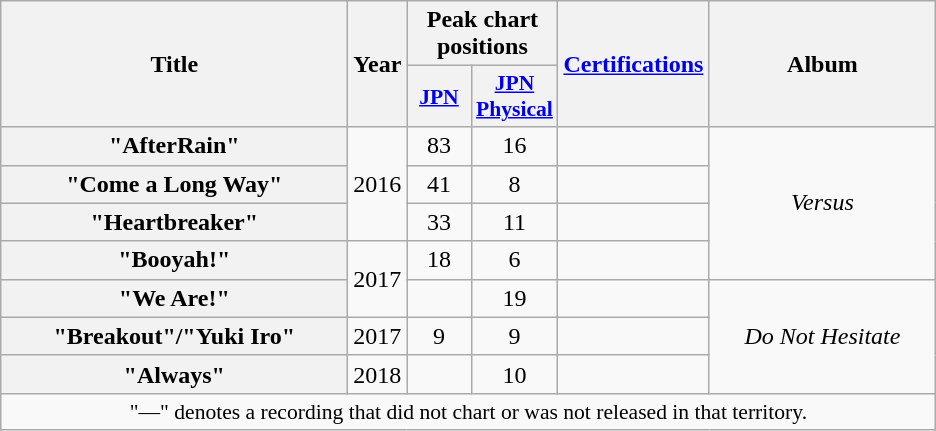<table class="wikitable plainrowheaders" style="text-align:center;">
<tr>
<th scope="col" rowspan="2" style="width:14em;">Title</th>
<th scope="col" rowspan="2">Year</th>
<th scope="col" colspan="2">Peak chart positions</th>
<th scope="col" rowspan="2"><a href='#'>Certifications</a></th>
<th scope="col" rowspan="2" style="width:9em;">Album</th>
</tr>
<tr>
<th scope="col" style="width:2.5em;font-size:90%;"><a href='#'>JPN</a></th>
<th scope="col" style="width:2.5em;font-size:90%;"><a href='#'>JPN<br>Physical</a></th>
</tr>
<tr>
<th scope="row">"AfterRain"</th>
<td rowspan="3">2016</td>
<td>83</td>
<td>16</td>
<td></td>
<td rowspan="4"><em>Versus</em></td>
</tr>
<tr>
<th scope="row">"Come a Long Way"</th>
<td>41</td>
<td>8</td>
<td></td>
</tr>
<tr>
<th scope="row">"Heartbreaker"</th>
<td>33</td>
<td>11</td>
<td></td>
</tr>
<tr>
<th scope="row">"Booyah!"</th>
<td rowspan="2">2017</td>
<td>18</td>
<td>6</td>
<td></td>
</tr>
<tr>
<th scope="row">"We Are!"</th>
<td></td>
<td>19</td>
<td></td>
<td rowspan="3"><em>Do Not Hesitate</em></td>
</tr>
<tr>
<th scope="row">"Breakout"/"Yuki Iro"</th>
<td>2017</td>
<td>9</td>
<td>9</td>
<td></td>
</tr>
<tr>
<th scope="row">"Always"</th>
<td>2018</td>
<td></td>
<td>10</td>
<td></td>
</tr>
<tr>
<td colspan="6" style="font-size:90%">"—" denotes a recording that did not chart or was not released in that territory.</td>
</tr>
</table>
